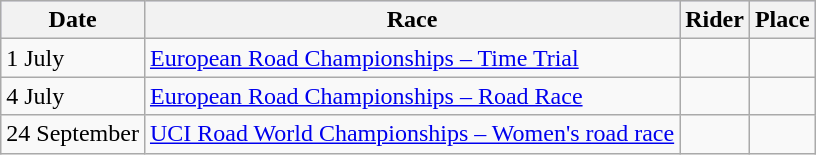<table class="wikitable">
<tr style="background:#ccccff;">
<th>Date</th>
<th>Race</th>
<th>Rider</th>
<th>Place</th>
</tr>
<tr>
<td>1 July</td>
<td><a href='#'>European Road Championships – Time Trial</a></td>
<td></td>
<td></td>
</tr>
<tr>
<td>4 July</td>
<td><a href='#'>European Road Championships – Road Race</a></td>
<td></td>
<td></td>
</tr>
<tr>
<td>24 September</td>
<td><a href='#'>UCI Road World Championships – Women's road race</a></td>
<td></td>
<td></td>
</tr>
</table>
